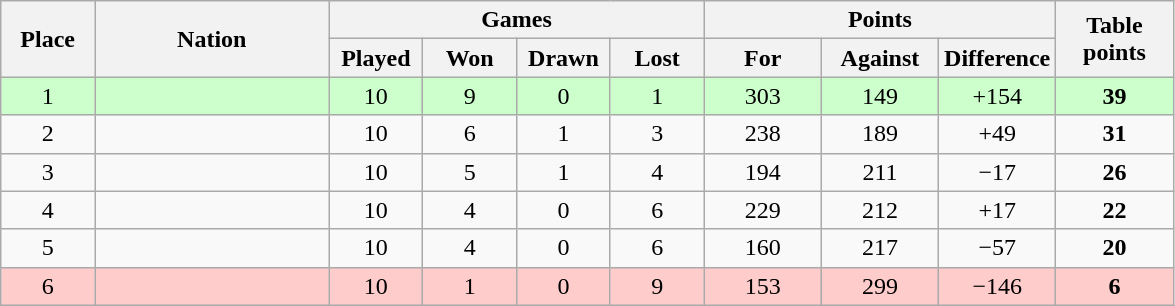<table class="wikitable" style="text-align:center">
<tr>
<th rowspan=2 width="8%">Place</th>
<th rowspan=2 width="20%">Nation</th>
<th colspan=4 width="32%">Games</th>
<th colspan=3 width="30%">Points</th>
<th rowspan=2 width="10%">Table<br>points</th>
</tr>
<tr>
<th width="8%">Played</th>
<th width="8%">Won</th>
<th width="8%">Drawn</th>
<th width="8%">Lost</th>
<th width="10%">For</th>
<th width="10%">Against</th>
<th width="10%">Difference</th>
</tr>
<tr bgcolor="#ccffcc">
<td>1</td>
<td align=left></td>
<td>10</td>
<td>9</td>
<td>0</td>
<td>1</td>
<td>303</td>
<td>149</td>
<td>+154</td>
<td><strong>39</strong></td>
</tr>
<tr>
<td>2</td>
<td align=left></td>
<td>10</td>
<td>6</td>
<td>1</td>
<td>3</td>
<td>238</td>
<td>189</td>
<td>+49</td>
<td><strong>31</strong></td>
</tr>
<tr>
<td>3</td>
<td align=left></td>
<td>10</td>
<td>5</td>
<td>1</td>
<td>4</td>
<td>194</td>
<td>211</td>
<td>−17</td>
<td><strong>26</strong></td>
</tr>
<tr>
<td>4</td>
<td align=left></td>
<td>10</td>
<td>4</td>
<td>0</td>
<td>6</td>
<td>229</td>
<td>212</td>
<td>+17</td>
<td><strong>22</strong></td>
</tr>
<tr>
<td>5</td>
<td align=left></td>
<td>10</td>
<td>4</td>
<td>0</td>
<td>6</td>
<td>160</td>
<td>217</td>
<td>−57</td>
<td><strong>20</strong></td>
</tr>
<tr bgcolor="#ffcccc">
<td>6</td>
<td align=left></td>
<td>10</td>
<td>1</td>
<td>0</td>
<td>9</td>
<td>153</td>
<td>299</td>
<td>−146</td>
<td><strong>6</strong></td>
</tr>
</table>
